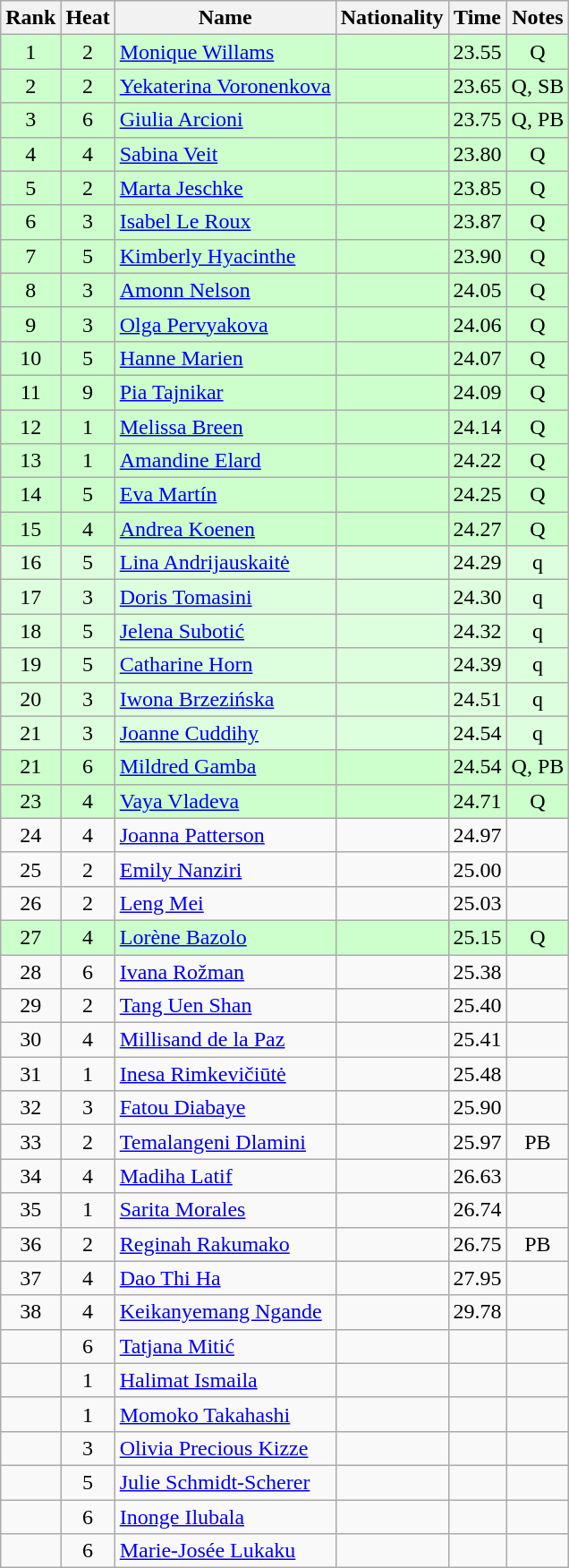<table class="wikitable sortable" style="text-align:center">
<tr>
<th>Rank</th>
<th>Heat</th>
<th>Name</th>
<th>Nationality</th>
<th>Time</th>
<th>Notes</th>
</tr>
<tr bgcolor=ccffcc>
<td>1</td>
<td>2</td>
<td align=left><a href='#'>Monique Willams</a></td>
<td align=left></td>
<td>23.55</td>
<td>Q</td>
</tr>
<tr bgcolor=ccffcc>
<td>2</td>
<td>2</td>
<td align=left><a href='#'>Yekaterina Voronenkova</a></td>
<td align=left></td>
<td>23.65</td>
<td>Q, SB</td>
</tr>
<tr bgcolor=ccffcc>
<td>3</td>
<td>6</td>
<td align=left><a href='#'>Giulia Arcioni</a></td>
<td align=left></td>
<td>23.75</td>
<td>Q, PB</td>
</tr>
<tr bgcolor=ccffcc>
<td>4</td>
<td>4</td>
<td align=left><a href='#'>Sabina Veit</a></td>
<td align=left></td>
<td>23.80</td>
<td>Q</td>
</tr>
<tr bgcolor=ccffcc>
<td>5</td>
<td>2</td>
<td align=left><a href='#'>Marta Jeschke</a></td>
<td align=left></td>
<td>23.85</td>
<td>Q</td>
</tr>
<tr bgcolor=ccffcc>
<td>6</td>
<td>3</td>
<td align=left><a href='#'>Isabel Le Roux</a></td>
<td align=left></td>
<td>23.87</td>
<td>Q</td>
</tr>
<tr bgcolor=ccffcc>
<td>7</td>
<td>5</td>
<td align=left><a href='#'>Kimberly Hyacinthe</a></td>
<td align=left></td>
<td>23.90</td>
<td>Q</td>
</tr>
<tr bgcolor=ccffcc>
<td>8</td>
<td>3</td>
<td align=left><a href='#'>Amonn Nelson</a></td>
<td align=left></td>
<td>24.05</td>
<td>Q</td>
</tr>
<tr bgcolor=ccffcc>
<td>9</td>
<td>3</td>
<td align=left><a href='#'>Olga Pervyakova</a></td>
<td align=left></td>
<td>24.06</td>
<td>Q</td>
</tr>
<tr bgcolor=ccffcc>
<td>10</td>
<td>5</td>
<td align=left><a href='#'>Hanne Marien</a></td>
<td align=left></td>
<td>24.07</td>
<td>Q</td>
</tr>
<tr bgcolor=ccffcc>
<td>11</td>
<td>9</td>
<td align=left><a href='#'>Pia Tajnikar</a></td>
<td align=left></td>
<td>24.09</td>
<td>Q</td>
</tr>
<tr bgcolor=ccffcc>
<td>12</td>
<td>1</td>
<td align=left><a href='#'>Melissa Breen</a></td>
<td align=left></td>
<td>24.14</td>
<td>Q</td>
</tr>
<tr bgcolor=ccffcc>
<td>13</td>
<td>1</td>
<td align=left><a href='#'>Amandine Elard</a></td>
<td align=left></td>
<td>24.22</td>
<td>Q</td>
</tr>
<tr bgcolor=ccffcc>
<td>14</td>
<td>5</td>
<td align=left><a href='#'>Eva Martín</a></td>
<td align=left></td>
<td>24.25</td>
<td>Q</td>
</tr>
<tr bgcolor=ccffcc>
<td>15</td>
<td>4</td>
<td align=left><a href='#'>Andrea Koenen</a></td>
<td align=left></td>
<td>24.27</td>
<td>Q</td>
</tr>
<tr bgcolor=ddffdd>
<td>16</td>
<td>5</td>
<td align=left><a href='#'>Lina Andrijauskaitė</a></td>
<td align=left></td>
<td>24.29</td>
<td>q</td>
</tr>
<tr bgcolor=ddffdd>
<td>17</td>
<td>3</td>
<td align=left><a href='#'>Doris Tomasini</a></td>
<td align=left></td>
<td>24.30</td>
<td>q</td>
</tr>
<tr bgcolor=ddffdd>
<td>18</td>
<td>5</td>
<td align=left><a href='#'>Jelena Subotić</a></td>
<td align=left></td>
<td>24.32</td>
<td>q</td>
</tr>
<tr bgcolor=ddffdd>
<td>19</td>
<td>5</td>
<td align=left><a href='#'>Catharine Horn</a></td>
<td align=left></td>
<td>24.39</td>
<td>q</td>
</tr>
<tr bgcolor=ddffdd>
<td>20</td>
<td>3</td>
<td align=left><a href='#'>Iwona Brzezińska</a></td>
<td align=left></td>
<td>24.51</td>
<td>q</td>
</tr>
<tr bgcolor=ddffdd>
<td>21</td>
<td>3</td>
<td align=left><a href='#'>Joanne Cuddihy</a></td>
<td align=left></td>
<td>24.54</td>
<td>q</td>
</tr>
<tr bgcolor=ccffcc>
<td>21</td>
<td>6</td>
<td align=left><a href='#'>Mildred Gamba</a></td>
<td align=left></td>
<td>24.54</td>
<td>Q, PB</td>
</tr>
<tr bgcolor=ccffcc>
<td>23</td>
<td>4</td>
<td align=left><a href='#'>Vaya Vladeva</a></td>
<td align=left></td>
<td>24.71</td>
<td>Q</td>
</tr>
<tr>
<td>24</td>
<td>4</td>
<td align=left><a href='#'>Joanna Patterson</a></td>
<td align=left></td>
<td>24.97</td>
<td></td>
</tr>
<tr>
<td>25</td>
<td>2</td>
<td align=left><a href='#'>Emily Nanziri</a></td>
<td align=left></td>
<td>25.00</td>
<td></td>
</tr>
<tr>
<td>26</td>
<td>2</td>
<td align=left><a href='#'>Leng Mei</a></td>
<td align=left></td>
<td>25.03</td>
<td></td>
</tr>
<tr bgcolor=ccffcc>
<td>27</td>
<td>4</td>
<td align=left><a href='#'>Lorène Bazolo</a></td>
<td align=left></td>
<td>25.15</td>
<td>Q</td>
</tr>
<tr>
<td>28</td>
<td>6</td>
<td align=left><a href='#'>Ivana Rožman</a></td>
<td align=left></td>
<td>25.38</td>
<td></td>
</tr>
<tr>
<td>29</td>
<td>2</td>
<td align=left><a href='#'>Tang Uen Shan</a></td>
<td align=left></td>
<td>25.40</td>
<td></td>
</tr>
<tr>
<td>30</td>
<td>4</td>
<td align=left><a href='#'>Millisand de la Paz</a></td>
<td align=left></td>
<td>25.41</td>
<td></td>
</tr>
<tr>
<td>31</td>
<td>1</td>
<td align=left><a href='#'>Inesa Rimkevičiūtė</a></td>
<td align=left></td>
<td>25.48</td>
<td></td>
</tr>
<tr>
<td>32</td>
<td>3</td>
<td align=left><a href='#'>Fatou Diabaye</a></td>
<td align=left></td>
<td>25.90</td>
<td></td>
</tr>
<tr>
<td>33</td>
<td>2</td>
<td align=left><a href='#'>Temalangeni Dlamini</a></td>
<td align=left></td>
<td>25.97</td>
<td>PB</td>
</tr>
<tr>
<td>34</td>
<td>4</td>
<td align=left><a href='#'>Madiha Latif</a></td>
<td align=left></td>
<td>26.63</td>
<td></td>
</tr>
<tr>
<td>35</td>
<td>1</td>
<td align=left><a href='#'>Sarita Morales</a></td>
<td align=left></td>
<td>26.74</td>
<td></td>
</tr>
<tr>
<td>36</td>
<td>2</td>
<td align=left><a href='#'>Reginah Rakumako</a></td>
<td align=left></td>
<td>26.75</td>
<td>PB</td>
</tr>
<tr>
<td>37</td>
<td>4</td>
<td align=left><a href='#'>Dao Thi Ha</a></td>
<td align=left></td>
<td>27.95</td>
<td></td>
</tr>
<tr>
<td>38</td>
<td>4</td>
<td align=left><a href='#'>Keikanyemang Ngande</a></td>
<td align=left></td>
<td>29.78</td>
<td></td>
</tr>
<tr>
<td></td>
<td>6</td>
<td align=left><a href='#'>Tatjana Mitić</a></td>
<td align=left></td>
<td></td>
<td></td>
</tr>
<tr>
<td></td>
<td>1</td>
<td align=left><a href='#'>Halimat Ismaila</a></td>
<td align=left></td>
<td></td>
<td></td>
</tr>
<tr>
<td></td>
<td>1</td>
<td align=left><a href='#'>Momoko Takahashi</a></td>
<td align=left></td>
<td></td>
<td></td>
</tr>
<tr>
<td></td>
<td>3</td>
<td align=left><a href='#'>Olivia Precious Kizze</a></td>
<td align=left></td>
<td></td>
<td></td>
</tr>
<tr>
<td></td>
<td>5</td>
<td align=left><a href='#'>Julie Schmidt-Scherer</a></td>
<td align=left></td>
<td></td>
<td></td>
</tr>
<tr>
<td></td>
<td>6</td>
<td align=left><a href='#'>Inonge Ilubala</a></td>
<td align=left></td>
<td></td>
<td></td>
</tr>
<tr>
<td></td>
<td>6</td>
<td align=left><a href='#'>Marie-Josée Lukaku</a></td>
<td align=left></td>
<td></td>
<td></td>
</tr>
</table>
